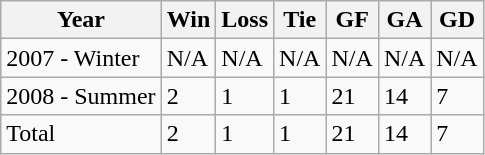<table class="wikitable">
<tr>
<th>Year</th>
<th>Win</th>
<th>Loss</th>
<th>Tie</th>
<th>GF</th>
<th>GA</th>
<th>GD</th>
</tr>
<tr>
<td>2007 - Winter</td>
<td>N/A</td>
<td>N/A</td>
<td>N/A</td>
<td>N/A</td>
<td>N/A</td>
<td>N/A</td>
</tr>
<tr>
<td>2008 - Summer</td>
<td>2</td>
<td>1</td>
<td>1</td>
<td>21</td>
<td>14</td>
<td>7</td>
</tr>
<tr>
<td>Total</td>
<td>2</td>
<td>1</td>
<td>1</td>
<td>21</td>
<td>14</td>
<td>7</td>
</tr>
</table>
